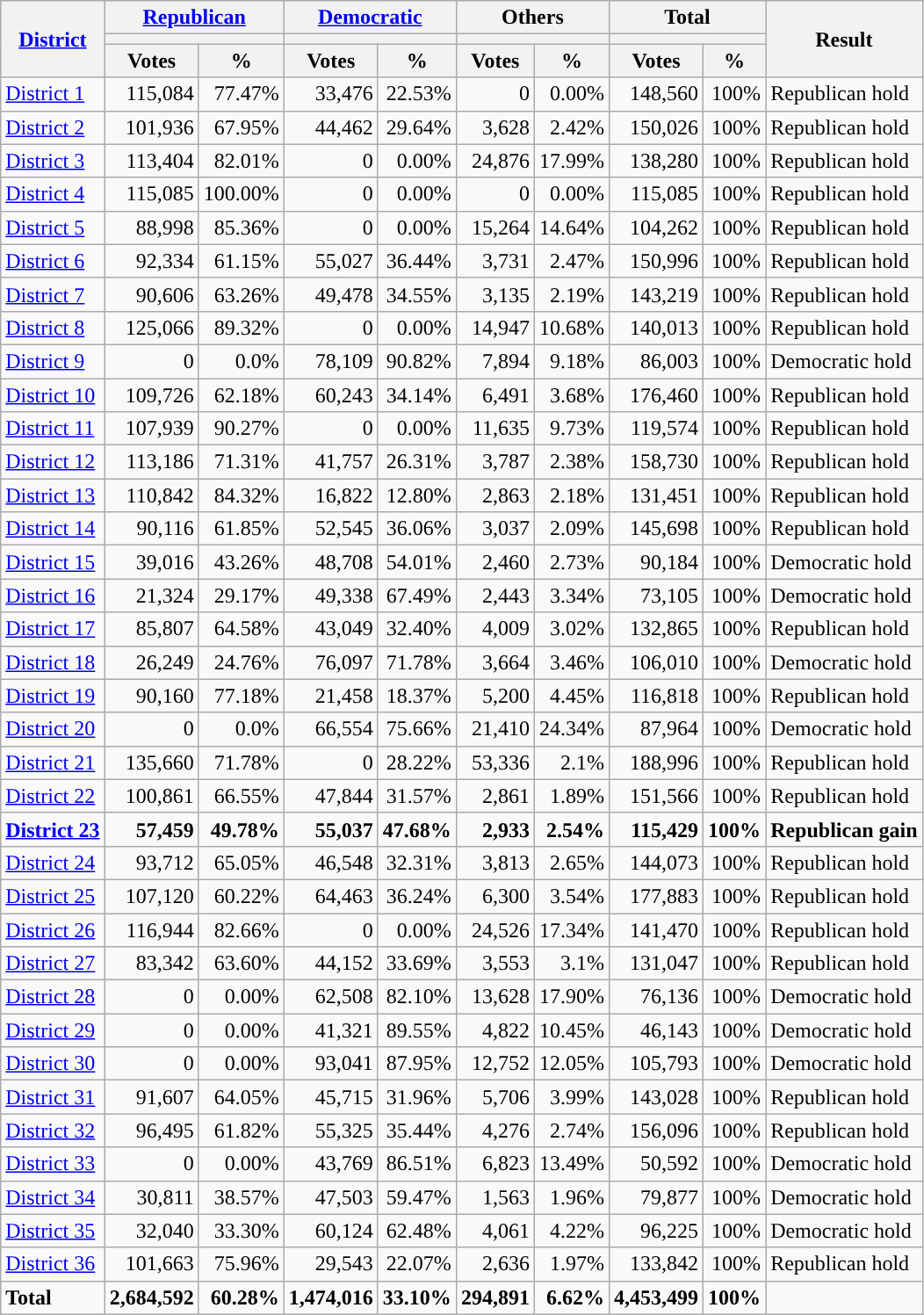<table class="wikitable plainrowheaders sortable" style="font-size:100%; text-align:right;">
<tr>
<th scope=col rowspan=3><a href='#'>District</a></th>
<th scope=col colspan=2><a href='#'>Republican</a></th>
<th scope=col colspan=2><a href='#'>Democratic</a></th>
<th scope=col colspan=2>Others</th>
<th scope=col colspan=2>Total</th>
<th scope=col rowspan=3>Result</th>
</tr>
<tr>
<th scope=col colspan=2 style="background:"></th>
<th scope=col colspan=2 style="background:"></th>
<th scope=col colspan=2></th>
<th scope=col colspan=2></th>
</tr>
<tr>
<th scope=col data-sort-type="number">Votes</th>
<th scope=col data-sort-type="number">%</th>
<th scope=col data-sort-type="number">Votes</th>
<th scope=col data-sort-type="number">%</th>
<th scope=col data-sort-type="number">Votes</th>
<th scope=col data-sort-type="number">%</th>
<th scope=col data-sort-type="number">Votes</th>
<th scope=col data-sort-type="number">%</th>
</tr>
<tr>
<td align=left><a href='#'>District 1</a></td>
<td>115,084</td>
<td>77.47%</td>
<td>33,476</td>
<td>22.53%</td>
<td>0</td>
<td>0.00%</td>
<td>148,560</td>
<td>100%</td>
<td align=left>Republican hold</td>
</tr>
<tr>
<td align=left><a href='#'>District 2</a></td>
<td>101,936</td>
<td>67.95%</td>
<td>44,462</td>
<td>29.64%</td>
<td>3,628</td>
<td>2.42%</td>
<td>150,026</td>
<td>100%</td>
<td align=left>Republican hold</td>
</tr>
<tr>
<td align=left><a href='#'>District 3</a></td>
<td>113,404</td>
<td>82.01%</td>
<td>0</td>
<td>0.00%</td>
<td>24,876</td>
<td>17.99%</td>
<td>138,280</td>
<td>100%</td>
<td align=left>Republican hold</td>
</tr>
<tr>
<td align=left><a href='#'>District 4</a></td>
<td>115,085</td>
<td>100.00%</td>
<td>0</td>
<td>0.00%</td>
<td>0</td>
<td>0.00%</td>
<td>115,085</td>
<td>100%</td>
<td align=left>Republican hold</td>
</tr>
<tr>
<td align=left><a href='#'>District 5</a></td>
<td>88,998</td>
<td>85.36%</td>
<td>0</td>
<td>0.00%</td>
<td>15,264</td>
<td>14.64%</td>
<td>104,262</td>
<td>100%</td>
<td align=left>Republican hold</td>
</tr>
<tr>
<td align=left><a href='#'>District 6</a></td>
<td>92,334</td>
<td>61.15%</td>
<td>55,027</td>
<td>36.44%</td>
<td>3,731</td>
<td>2.47%</td>
<td>150,996</td>
<td>100%</td>
<td align=left>Republican hold</td>
</tr>
<tr>
<td align=left><a href='#'>District 7</a></td>
<td>90,606</td>
<td>63.26%</td>
<td>49,478</td>
<td>34.55%</td>
<td>3,135</td>
<td>2.19%</td>
<td>143,219</td>
<td>100%</td>
<td align=left>Republican hold</td>
</tr>
<tr>
<td align=left><a href='#'>District 8</a></td>
<td>125,066</td>
<td>89.32%</td>
<td>0</td>
<td>0.00%</td>
<td>14,947</td>
<td>10.68%</td>
<td>140,013</td>
<td>100%</td>
<td align=left>Republican hold</td>
</tr>
<tr>
<td align=left><a href='#'>District 9</a></td>
<td>0</td>
<td>0.0%</td>
<td>78,109</td>
<td>90.82%</td>
<td>7,894</td>
<td>9.18%</td>
<td>86,003</td>
<td>100%</td>
<td align=left>Democratic hold</td>
</tr>
<tr>
<td align=left><a href='#'>District 10</a></td>
<td>109,726</td>
<td>62.18%</td>
<td>60,243</td>
<td>34.14%</td>
<td>6,491</td>
<td>3.68%</td>
<td>176,460</td>
<td>100%</td>
<td align=left>Republican hold</td>
</tr>
<tr>
<td align=left><a href='#'>District 11</a></td>
<td>107,939</td>
<td>90.27%</td>
<td>0</td>
<td>0.00%</td>
<td>11,635</td>
<td>9.73%</td>
<td>119,574</td>
<td>100%</td>
<td align=left>Republican hold</td>
</tr>
<tr>
<td align=left><a href='#'>District 12</a></td>
<td>113,186</td>
<td>71.31%</td>
<td>41,757</td>
<td>26.31%</td>
<td>3,787</td>
<td>2.38%</td>
<td>158,730</td>
<td>100%</td>
<td align=left>Republican hold</td>
</tr>
<tr>
<td align=left><a href='#'>District 13</a></td>
<td>110,842</td>
<td>84.32%</td>
<td>16,822</td>
<td>12.80%</td>
<td>2,863</td>
<td>2.18%</td>
<td>131,451</td>
<td>100%</td>
<td align=left>Republican hold</td>
</tr>
<tr>
<td align=left><a href='#'>District 14</a></td>
<td>90,116</td>
<td>61.85%</td>
<td>52,545</td>
<td>36.06%</td>
<td>3,037</td>
<td>2.09%</td>
<td>145,698</td>
<td>100%</td>
<td align=left>Republican hold</td>
</tr>
<tr>
<td align=left><a href='#'>District 15</a></td>
<td>39,016</td>
<td>43.26%</td>
<td>48,708</td>
<td>54.01%</td>
<td>2,460</td>
<td>2.73%</td>
<td>90,184</td>
<td>100%</td>
<td align=left>Democratic hold</td>
</tr>
<tr>
<td align=left><a href='#'>District 16</a></td>
<td>21,324</td>
<td>29.17%</td>
<td>49,338</td>
<td>67.49%</td>
<td>2,443</td>
<td>3.34%</td>
<td>73,105</td>
<td>100%</td>
<td align=left>Democratic hold</td>
</tr>
<tr>
<td align=left><a href='#'>District 17</a></td>
<td>85,807</td>
<td>64.58%</td>
<td>43,049</td>
<td>32.40%</td>
<td>4,009</td>
<td>3.02%</td>
<td>132,865</td>
<td>100%</td>
<td align=left>Republican hold</td>
</tr>
<tr>
<td align=left><a href='#'>District 18</a></td>
<td>26,249</td>
<td>24.76%</td>
<td>76,097</td>
<td>71.78%</td>
<td>3,664</td>
<td>3.46%</td>
<td>106,010</td>
<td>100%</td>
<td align=left>Democratic hold</td>
</tr>
<tr>
<td align=left><a href='#'>District 19</a></td>
<td>90,160</td>
<td>77.18%</td>
<td>21,458</td>
<td>18.37%</td>
<td>5,200</td>
<td>4.45%</td>
<td>116,818</td>
<td>100%</td>
<td align=left>Republican hold</td>
</tr>
<tr>
<td align=left><a href='#'>District 20</a></td>
<td>0</td>
<td>0.0%</td>
<td>66,554</td>
<td>75.66%</td>
<td>21,410</td>
<td>24.34%</td>
<td>87,964</td>
<td>100%</td>
<td align=left>Democratic hold</td>
</tr>
<tr>
<td align=left><a href='#'>District 21</a></td>
<td>135,660</td>
<td>71.78%</td>
<td>0</td>
<td>28.22%</td>
<td>53,336</td>
<td>2.1%</td>
<td>188,996</td>
<td>100%</td>
<td align=left>Republican hold</td>
</tr>
<tr>
<td align=left><a href='#'>District 22</a></td>
<td>100,861</td>
<td>66.55%</td>
<td>47,844</td>
<td>31.57%</td>
<td>2,861</td>
<td>1.89%</td>
<td>151,566</td>
<td>100%</td>
<td align=left>Republican hold</td>
</tr>
<tr>
<td align=left><strong><a href='#'>District 23</a></strong></td>
<td><strong>57,459</strong></td>
<td><strong>49.78%</strong></td>
<td><strong>55,037</strong></td>
<td><strong>47.68%</strong></td>
<td><strong>2,933</strong></td>
<td><strong>2.54%</strong></td>
<td><strong>115,429</strong></td>
<td><strong>100%</strong></td>
<td align=left><strong>Republican gain</strong></td>
</tr>
<tr>
<td align=left><a href='#'>District 24</a></td>
<td>93,712</td>
<td>65.05%</td>
<td>46,548</td>
<td>32.31%</td>
<td>3,813</td>
<td>2.65%</td>
<td>144,073</td>
<td>100%</td>
<td align=left>Republican hold</td>
</tr>
<tr>
<td align=left><a href='#'>District 25</a></td>
<td>107,120</td>
<td>60.22%</td>
<td>64,463</td>
<td>36.24%</td>
<td>6,300</td>
<td>3.54%</td>
<td>177,883</td>
<td>100%</td>
<td align=left>Republican hold</td>
</tr>
<tr>
<td align=left><a href='#'>District 26</a></td>
<td>116,944</td>
<td>82.66%</td>
<td>0</td>
<td>0.00%</td>
<td>24,526</td>
<td>17.34%</td>
<td>141,470</td>
<td>100%</td>
<td align=left>Republican hold</td>
</tr>
<tr>
<td align=left><a href='#'>District 27</a></td>
<td>83,342</td>
<td>63.60%</td>
<td>44,152</td>
<td>33.69%</td>
<td>3,553</td>
<td>3.1%</td>
<td>131,047</td>
<td>100%</td>
<td align=left>Republican hold</td>
</tr>
<tr>
<td align=left><a href='#'>District 28</a></td>
<td>0</td>
<td>0.00%</td>
<td>62,508</td>
<td>82.10%</td>
<td>13,628</td>
<td>17.90%</td>
<td>76,136</td>
<td>100%</td>
<td align=left>Democratic hold</td>
</tr>
<tr>
<td align=left><a href='#'>District 29</a></td>
<td>0</td>
<td>0.00%</td>
<td>41,321</td>
<td>89.55%</td>
<td>4,822</td>
<td>10.45%</td>
<td>46,143</td>
<td>100%</td>
<td align=left>Democratic hold</td>
</tr>
<tr>
<td align=left><a href='#'>District 30</a></td>
<td>0</td>
<td>0.00%</td>
<td>93,041</td>
<td>87.95%</td>
<td>12,752</td>
<td>12.05%</td>
<td>105,793</td>
<td>100%</td>
<td align=left>Democratic hold</td>
</tr>
<tr>
<td align=left><a href='#'>District 31</a></td>
<td>91,607</td>
<td>64.05%</td>
<td>45,715</td>
<td>31.96%</td>
<td>5,706</td>
<td>3.99%</td>
<td>143,028</td>
<td>100%</td>
<td align=left>Republican hold</td>
</tr>
<tr>
<td align=left><a href='#'>District 32</a></td>
<td>96,495</td>
<td>61.82%</td>
<td>55,325</td>
<td>35.44%</td>
<td>4,276</td>
<td>2.74%</td>
<td>156,096</td>
<td>100%</td>
<td align=left>Republican hold</td>
</tr>
<tr>
<td align=left><a href='#'>District 33</a></td>
<td>0</td>
<td>0.00%</td>
<td>43,769</td>
<td>86.51%</td>
<td>6,823</td>
<td>13.49%</td>
<td>50,592</td>
<td>100%</td>
<td align=left>Democratic hold</td>
</tr>
<tr>
<td align=left><a href='#'>District 34</a></td>
<td>30,811</td>
<td>38.57%</td>
<td>47,503</td>
<td>59.47%</td>
<td>1,563</td>
<td>1.96%</td>
<td>79,877</td>
<td>100%</td>
<td align=left>Democratic hold</td>
</tr>
<tr>
<td align=left><a href='#'>District 35</a></td>
<td>32,040</td>
<td>33.30%</td>
<td>60,124</td>
<td>62.48%</td>
<td>4,061</td>
<td>4.22%</td>
<td>96,225</td>
<td>100%</td>
<td align=left>Democratic hold</td>
</tr>
<tr>
<td align=left><a href='#'>District 36</a></td>
<td>101,663</td>
<td>75.96%</td>
<td>29,543</td>
<td>22.07%</td>
<td>2,636</td>
<td>1.97%</td>
<td>133,842</td>
<td>100%</td>
<td align=left>Republican hold</td>
</tr>
<tr class="sortbottom" style="font-weight:bold">
<td align=left>Total</td>
<td>2,684,592</td>
<td>60.28%</td>
<td>1,474,016</td>
<td>33.10%</td>
<td>294,891</td>
<td>6.62%</td>
<td>4,453,499</td>
<td>100%</td>
<td></td>
</tr>
</table>
